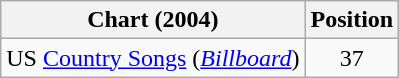<table class="wikitable sortable">
<tr>
<th scope="col">Chart (2004)</th>
<th scope="col">Position</th>
</tr>
<tr>
<td>US <a href='#'>Country Songs</a> (<em><a href='#'>Billboard</a></em>)</td>
<td align="center">37</td>
</tr>
</table>
